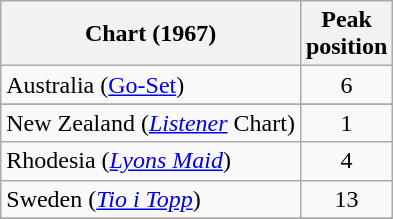<table class="wikitable sortable">
<tr>
<th>Chart (1967)</th>
<th>Peak<br>position</th>
</tr>
<tr>
<td>Australia (<a href='#'>Go-Set</a>)</td>
<td style="text-align:center;">6</td>
</tr>
<tr>
</tr>
<tr>
</tr>
<tr>
</tr>
<tr>
</tr>
<tr>
</tr>
<tr>
</tr>
<tr>
<td>New Zealand (<em><a href='#'>Listener</a></em> Chart)</td>
<td style="text-align:center;">1</td>
</tr>
<tr>
<td>Rhodesia (<em><a href='#'>Lyons Maid</a></em>)</td>
<td style="text-align:center;">4</td>
</tr>
<tr>
<td>Sweden (<em><a href='#'>Tio i Topp</a></em>)</td>
<td style="text-align:center;">13</td>
</tr>
<tr>
</tr>
</table>
